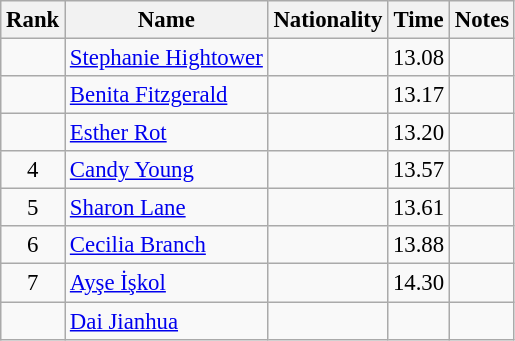<table class="wikitable sortable" style="text-align:center;font-size:95%">
<tr>
<th>Rank</th>
<th>Name</th>
<th>Nationality</th>
<th>Time</th>
<th>Notes</th>
</tr>
<tr>
<td></td>
<td align=left><a href='#'>Stephanie Hightower</a></td>
<td align=left></td>
<td>13.08</td>
<td></td>
</tr>
<tr>
<td></td>
<td align=left><a href='#'>Benita Fitzgerald</a></td>
<td align=left></td>
<td>13.17</td>
<td></td>
</tr>
<tr>
<td></td>
<td align=left><a href='#'>Esther Rot</a></td>
<td align=left></td>
<td>13.20</td>
<td></td>
</tr>
<tr>
<td>4</td>
<td align=left><a href='#'>Candy Young</a></td>
<td align=left></td>
<td>13.57</td>
<td></td>
</tr>
<tr>
<td>5</td>
<td align=left><a href='#'>Sharon Lane</a></td>
<td align=left></td>
<td>13.61</td>
<td></td>
</tr>
<tr>
<td>6</td>
<td align=left><a href='#'>Cecilia Branch</a></td>
<td align=left></td>
<td>13.88</td>
<td></td>
</tr>
<tr>
<td>7</td>
<td align=left><a href='#'>Ayşe İşkol</a></td>
<td align=left></td>
<td>14.30</td>
<td></td>
</tr>
<tr>
<td></td>
<td align=left><a href='#'>Dai Jianhua</a></td>
<td align=left></td>
<td></td>
<td></td>
</tr>
</table>
